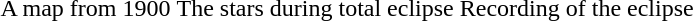<table>
<tr>
<td><br>A map from 1900</td>
<td><br>The stars during total eclipse</td>
<td><br>Recording of the eclipse</td>
</tr>
</table>
